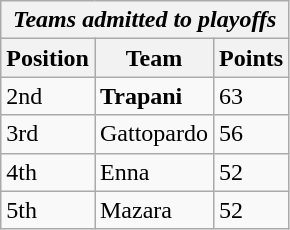<table class="wikitable">
<tr>
<th colspan="3"><em>Teams admitted to playoffs</em></th>
</tr>
<tr>
<th>Position</th>
<th>Team</th>
<th>Points</th>
</tr>
<tr>
<td>2nd</td>
<td><strong>Trapani</strong></td>
<td>63</td>
</tr>
<tr>
<td>3rd</td>
<td>Gattopardo</td>
<td>56</td>
</tr>
<tr>
<td>4th</td>
<td>Enna</td>
<td>52</td>
</tr>
<tr>
<td>5th</td>
<td>Mazara</td>
<td>52</td>
</tr>
</table>
